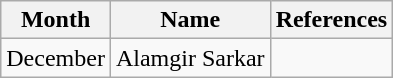<table class="wikitable" style="text-align:center">
<tr>
<th>Month</th>
<th>Name</th>
<th><strong>References</strong></th>
</tr>
<tr>
<td>December</td>
<td align="left"> Alamgir Sarkar</td>
<td></td>
</tr>
</table>
